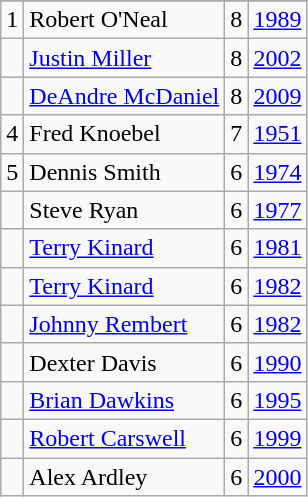<table class="wikitable">
<tr>
</tr>
<tr>
<td>1</td>
<td>Robert O'Neal</td>
<td>8</td>
<td><a href='#'>1989</a></td>
</tr>
<tr>
<td></td>
<td><a href='#'>Justin Miller</a></td>
<td>8</td>
<td><a href='#'>2002</a></td>
</tr>
<tr>
<td></td>
<td><a href='#'>DeAndre McDaniel</a></td>
<td>8</td>
<td><a href='#'>2009</a></td>
</tr>
<tr>
<td>4</td>
<td>Fred Knoebel</td>
<td>7</td>
<td><a href='#'>1951</a></td>
</tr>
<tr>
<td>5</td>
<td>Dennis Smith</td>
<td>6</td>
<td><a href='#'>1974</a></td>
</tr>
<tr>
<td></td>
<td>Steve Ryan</td>
<td>6</td>
<td><a href='#'>1977</a></td>
</tr>
<tr>
<td></td>
<td><a href='#'>Terry Kinard</a></td>
<td>6</td>
<td><a href='#'>1981</a></td>
</tr>
<tr>
<td></td>
<td><a href='#'>Terry Kinard</a></td>
<td>6</td>
<td><a href='#'>1982</a></td>
</tr>
<tr>
<td></td>
<td><a href='#'>Johnny Rembert</a></td>
<td>6</td>
<td><a href='#'>1982</a></td>
</tr>
<tr>
<td></td>
<td>Dexter Davis</td>
<td>6</td>
<td><a href='#'>1990</a></td>
</tr>
<tr>
<td></td>
<td><a href='#'>Brian Dawkins</a></td>
<td>6</td>
<td><a href='#'>1995</a></td>
</tr>
<tr>
<td></td>
<td><a href='#'>Robert Carswell</a></td>
<td>6</td>
<td><a href='#'>1999</a></td>
</tr>
<tr>
<td></td>
<td>Alex Ardley</td>
<td>6</td>
<td><a href='#'>2000</a></td>
</tr>
</table>
